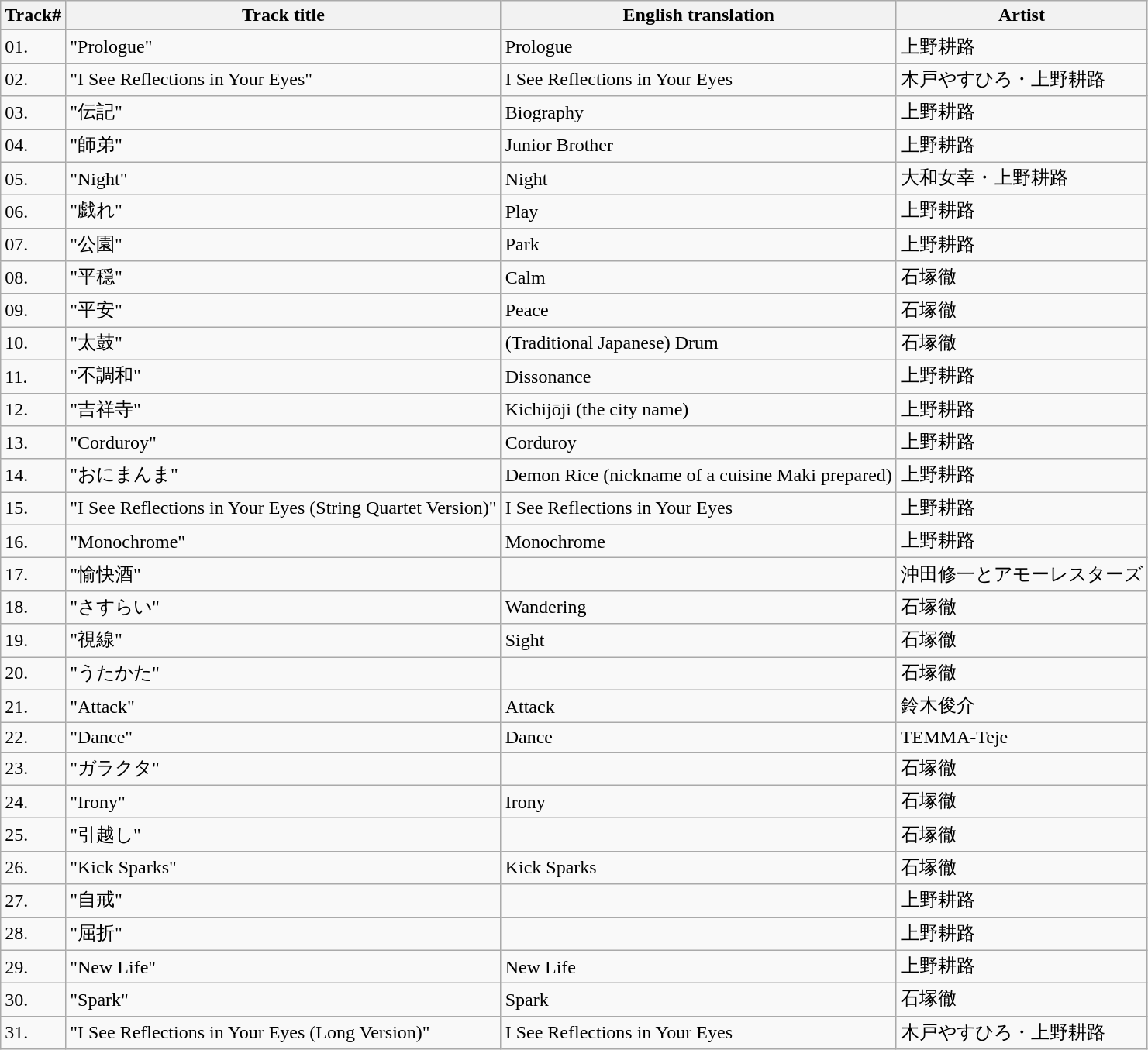<table class="wikitable">
<tr>
<th>Track#</th>
<th>Track title</th>
<th>English translation</th>
<th>Artist</th>
</tr>
<tr>
<td>01.</td>
<td>"Prologue"</td>
<td>Prologue</td>
<td>上野耕路</td>
</tr>
<tr>
<td>02.</td>
<td>"I See Reflections in Your Eyes"</td>
<td>I See Reflections in Your Eyes</td>
<td>木戸やすひろ・上野耕路</td>
</tr>
<tr>
<td>03.</td>
<td>"伝記"</td>
<td>Biography</td>
<td>上野耕路</td>
</tr>
<tr>
<td>04.</td>
<td>"師弟"</td>
<td>Junior Brother</td>
<td>上野耕路</td>
</tr>
<tr>
<td>05.</td>
<td>"Night"</td>
<td>Night</td>
<td>大和女幸・上野耕路</td>
</tr>
<tr>
<td>06.</td>
<td>"戯れ"</td>
<td>Play</td>
<td>上野耕路</td>
</tr>
<tr>
<td>07.</td>
<td>"公園"</td>
<td>Park</td>
<td>上野耕路</td>
</tr>
<tr>
<td>08.</td>
<td>"平穏"</td>
<td>Calm</td>
<td>石塚徹</td>
</tr>
<tr>
<td>09.</td>
<td>"平安"</td>
<td>Peace</td>
<td>石塚徹</td>
</tr>
<tr>
<td>10.</td>
<td>"太鼓"</td>
<td>(Traditional Japanese) Drum</td>
<td>石塚徹</td>
</tr>
<tr>
<td>11.</td>
<td>"不調和"</td>
<td>Dissonance</td>
<td>上野耕路</td>
</tr>
<tr>
<td>12.</td>
<td>"吉祥寺"</td>
<td>Kichijōji (the city name)</td>
<td>上野耕路</td>
</tr>
<tr>
<td>13.</td>
<td>"Corduroy"</td>
<td>Corduroy</td>
<td>上野耕路</td>
</tr>
<tr>
<td>14.</td>
<td>"おにまんま"</td>
<td>Demon Rice (nickname of a cuisine Maki prepared)</td>
<td>上野耕路</td>
</tr>
<tr>
<td>15.</td>
<td>"I See Reflections in Your Eyes (String Quartet Version)"</td>
<td>I See Reflections in Your Eyes</td>
<td>上野耕路</td>
</tr>
<tr>
<td>16.</td>
<td>"Monochrome"</td>
<td>Monochrome</td>
<td>上野耕路</td>
</tr>
<tr>
<td>17.</td>
<td>"愉快酒"</td>
<td></td>
<td>沖田修一とアモーレスターズ</td>
</tr>
<tr>
<td>18.</td>
<td>"さすらい"</td>
<td>Wandering</td>
<td>石塚徹</td>
</tr>
<tr>
<td>19.</td>
<td>"視線"</td>
<td>Sight</td>
<td>石塚徹</td>
</tr>
<tr>
<td>20.</td>
<td>"うたかた"</td>
<td></td>
<td>石塚徹</td>
</tr>
<tr>
<td>21.</td>
<td>"Attack"</td>
<td>Attack</td>
<td>鈴木俊介</td>
</tr>
<tr>
<td>22.</td>
<td>"Dance"</td>
<td>Dance</td>
<td>TEMMA-Teje</td>
</tr>
<tr>
<td>23.</td>
<td>"ガラクタ"</td>
<td></td>
<td>石塚徹</td>
</tr>
<tr>
<td>24.</td>
<td>"Irony"</td>
<td>Irony</td>
<td>石塚徹</td>
</tr>
<tr>
<td>25.</td>
<td>"引越し"</td>
<td></td>
<td>石塚徹</td>
</tr>
<tr>
<td>26.</td>
<td>"Kick Sparks"</td>
<td>Kick Sparks</td>
<td>石塚徹</td>
</tr>
<tr>
<td>27.</td>
<td>"自戒"</td>
<td></td>
<td>上野耕路</td>
</tr>
<tr>
<td>28.</td>
<td>"屈折"</td>
<td></td>
<td>上野耕路</td>
</tr>
<tr>
<td>29.</td>
<td>"New Life"</td>
<td>New Life</td>
<td>上野耕路</td>
</tr>
<tr>
<td>30.</td>
<td>"Spark"</td>
<td>Spark</td>
<td>石塚徹</td>
</tr>
<tr>
<td>31.</td>
<td>"I See Reflections in Your Eyes (Long Version)"</td>
<td>I See Reflections in Your Eyes</td>
<td>木戸やすひろ・上野耕路</td>
</tr>
</table>
